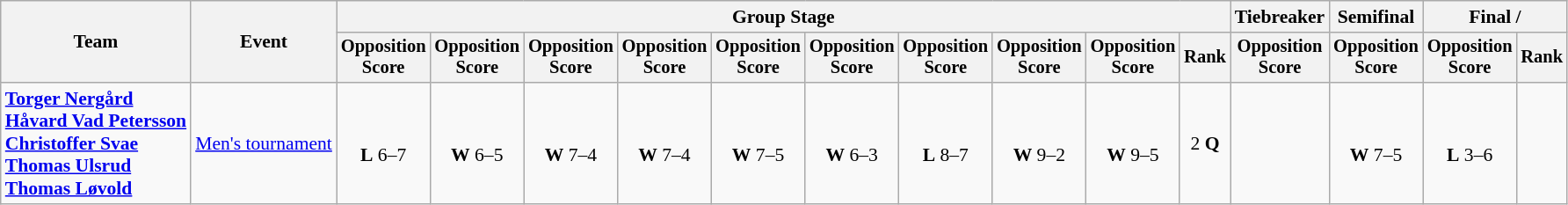<table class="wikitable" style="font-size:90%">
<tr>
<th rowspan=2>Team</th>
<th rowspan=2>Event</th>
<th colspan=10>Group Stage</th>
<th>Tiebreaker</th>
<th>Semifinal</th>
<th colspan=2>Final / </th>
</tr>
<tr style="font-size:95%">
<th>Opposition<br>Score</th>
<th>Opposition<br>Score</th>
<th>Opposition<br>Score</th>
<th>Opposition<br>Score</th>
<th>Opposition<br>Score</th>
<th>Opposition<br>Score</th>
<th>Opposition<br>Score</th>
<th>Opposition<br>Score</th>
<th>Opposition<br>Score</th>
<th>Rank</th>
<th>Opposition<br>Score</th>
<th>Opposition<br>Score</th>
<th>Opposition<br>Score</th>
<th>Rank</th>
</tr>
<tr align=center>
<td align=left><strong><a href='#'>Torger Nergård</a><br><a href='#'>Håvard Vad Petersson</a><br><a href='#'>Christoffer Svae</a><br><a href='#'>Thomas Ulsrud</a><br><a href='#'>Thomas Løvold</a></strong></td>
<td align=left><a href='#'>Men's tournament</a></td>
<td><br><strong>L</strong> 6–7</td>
<td><br><strong>W</strong> 6–5</td>
<td><br><strong>W</strong> 7–4</td>
<td><br><strong>W</strong> 7–4</td>
<td><br><strong>W</strong> 7–5</td>
<td><br><strong>W</strong> 6–3</td>
<td><br><strong>L</strong> 8–7</td>
<td><br><strong>W</strong> 9–2</td>
<td><br><strong>W</strong> 9–5</td>
<td>2 <strong>Q</strong></td>
<td></td>
<td><br><strong>W</strong> 7–5</td>
<td><br><strong>L</strong> 3–6</td>
<td></td>
</tr>
</table>
